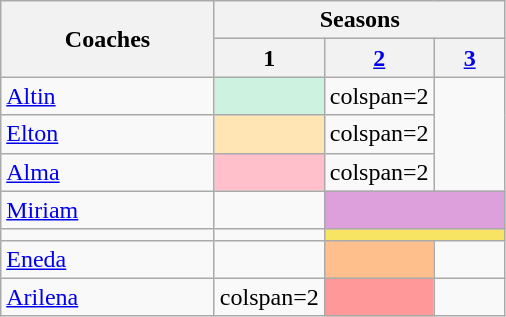<table class="wikitable" width:"50%">
<tr>
<th rowspan="2" width="135">Coaches</th>
<th colspan="3" style="text-align:center;">Seasons</th>
</tr>
<tr>
<th width="40">1</th>
<th width="40"><a href='#'>2</a></th>
<th width="40"><a href='#'>3</a></th>
</tr>
<tr>
<td><a href='#'>Altin</a></td>
<td style="text-align:center; background:#CEF2E0;"></td>
<td>colspan=2 </td>
</tr>
<tr>
<td><a href='#'>Elton</a></td>
<td style="text-align:center; background:#ffe5b4;"></td>
<td>colspan=2 </td>
</tr>
<tr>
<td><a href='#'>Alma</a></td>
<td style="text-align:center; background:pink;"></td>
<td>colspan=2 </td>
</tr>
<tr>
<td><a href='#'>Miriam</a></td>
<td></td>
<td colspan=2 style="text-align:center; background:#dda0dd;"></td>
</tr>
<tr>
<td></td>
<td></td>
<td colspan=2 style="text-align:center; background:#f7e463;"></td>
</tr>
<tr>
<td><a href='#'>Eneda</a></td>
<td></td>
<td style="text-align:center; background:#ffbf8c;"></td>
<td></td>
</tr>
<tr>
<td><a href='#'>Arilena</a></td>
<td>colspan=2 </td>
<td style="text-align:center;background:#FF9999;"></td>
</tr>
</table>
